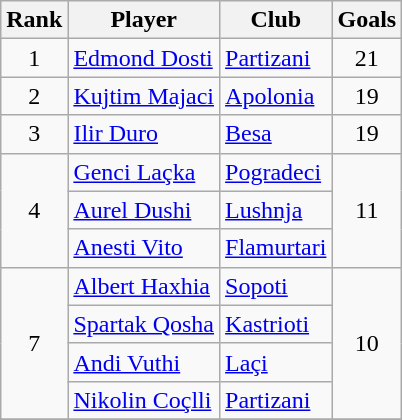<table class="wikitable" style="text-align:center">
<tr>
<th>Rank</th>
<th>Player</th>
<th>Club</th>
<th>Goals</th>
</tr>
<tr>
<td>1</td>
<td align="left"> <a href='#'>Edmond Dosti</a></td>
<td align="left"><a href='#'>Partizani</a></td>
<td>21</td>
</tr>
<tr>
<td>2</td>
<td align="left"> <a href='#'>Kujtim Majaci</a></td>
<td align="left"><a href='#'>Apolonia</a></td>
<td>19</td>
</tr>
<tr>
<td>3</td>
<td align="left"> <a href='#'>Ilir Duro</a></td>
<td align="left"><a href='#'>Besa</a></td>
<td>19</td>
</tr>
<tr>
<td rowspan="3">4</td>
<td align="left"> <a href='#'>Genci Laçka</a></td>
<td align="left"><a href='#'>Pogradeci</a></td>
<td rowspan="3">11</td>
</tr>
<tr>
<td align="left"> <a href='#'>Aurel Dushi</a></td>
<td align="left"><a href='#'>Lushnja</a></td>
</tr>
<tr>
<td align="left"> <a href='#'>Anesti Vito</a></td>
<td align="left"><a href='#'>Flamurtari</a></td>
</tr>
<tr>
<td rowspan="4">7</td>
<td align="left"> <a href='#'>Albert Haxhia</a></td>
<td align="left"><a href='#'>Sopoti</a></td>
<td rowspan="4">10</td>
</tr>
<tr>
<td align="left"> <a href='#'>Spartak Qosha</a></td>
<td align="left"><a href='#'>Kastrioti</a></td>
</tr>
<tr>
<td align="left"> <a href='#'>Andi Vuthi</a></td>
<td align="left"><a href='#'>Laçi</a></td>
</tr>
<tr>
<td align="left"> <a href='#'>Nikolin Coçlli</a></td>
<td align="left"><a href='#'>Partizani</a></td>
</tr>
<tr>
</tr>
</table>
